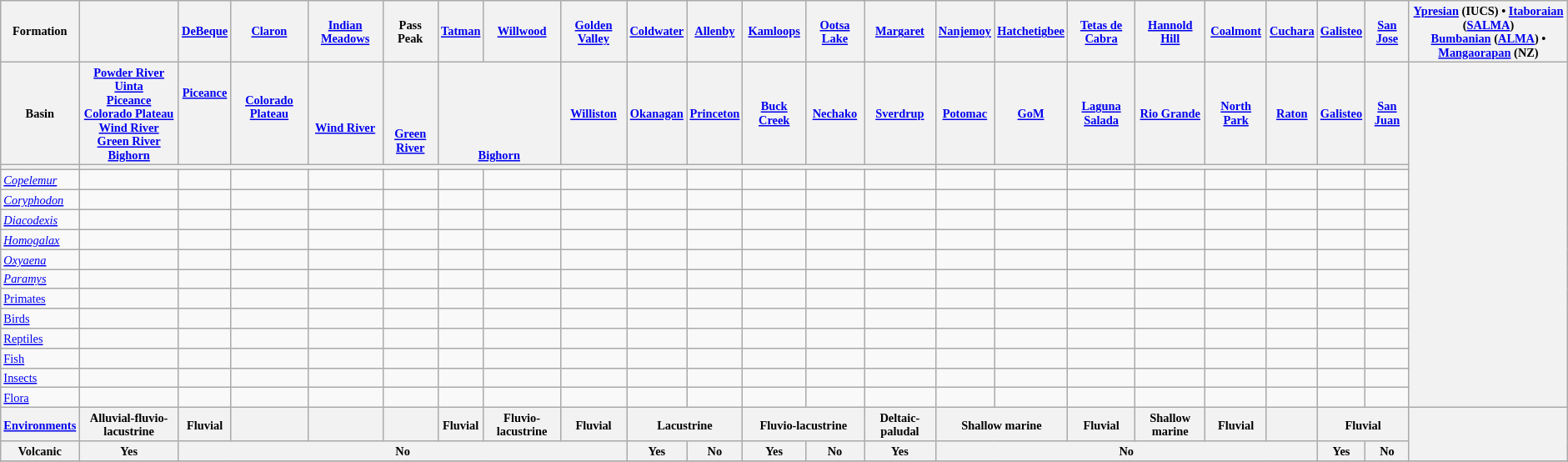<table class="wikitable" style="font-size: 60%">
<tr>
<th>Formation</th>
<th></th>
<th><a href='#'>DeBeque</a></th>
<th><a href='#'>Claron</a></th>
<th><a href='#'>Indian Meadows</a></th>
<th>Pass Peak</th>
<th><a href='#'>Tatman</a></th>
<th><a href='#'>Willwood</a></th>
<th><a href='#'>Golden Valley</a></th>
<th><a href='#'>Coldwater</a></th>
<th><a href='#'>Allenby</a></th>
<th><a href='#'>Kamloops</a></th>
<th><a href='#'>Ootsa Lake</a></th>
<th><a href='#'>Margaret</a></th>
<th><a href='#'>Nanjemoy</a></th>
<th><a href='#'>Hatchetigbee</a></th>
<th><a href='#'>Tetas de Cabra</a></th>
<th><a href='#'>Hannold Hill</a></th>
<th><a href='#'>Coalmont</a></th>
<th><a href='#'>Cuchara</a></th>
<th><a href='#'>Galisteo</a></th>
<th><a href='#'>San Jose</a></th>
<th><a href='#'>Ypresian</a> (IUCS) • <a href='#'>Itaboraian</a> (<a href='#'>SALMA</a>)<br><a href='#'>Bumbanian</a> (<a href='#'>ALMA</a>) • <a href='#'>Mangaorapan</a> (NZ)</th>
</tr>
<tr>
<th>Basin</th>
<th><a href='#'>Powder River</a><br><a href='#'>Uinta</a><br><a href='#'>Piceance</a><br><a href='#'>Colorado Plateau</a><br><a href='#'>Wind River</a><br><a href='#'>Green River</a><br><a href='#'>Bighorn</a></th>
<th><a href='#'>Piceance</a><br><br><br><br></th>
<th><br><a href='#'>Colorado Plateau</a><br><br><br></th>
<th><br><br><br><a href='#'>Wind River</a><br><br></th>
<th><br><br><br><br><a href='#'>Green River</a><br></th>
<th colspan=2><br><br><br><br><br><br><a href='#'>Bighorn</a></th>
<th><a href='#'>Williston</a></th>
<th><a href='#'>Okanagan</a></th>
<th><a href='#'>Princeton</a></th>
<th><a href='#'>Buck Creek</a></th>
<th><a href='#'>Nechako</a></th>
<th><a href='#'>Sverdrup</a></th>
<th><a href='#'>Potomac</a></th>
<th><a href='#'>GoM</a></th>
<th><a href='#'>Laguna Salada</a></th>
<th><a href='#'>Rio Grande</a></th>
<th><a href='#'>North Park</a></th>
<th><a href='#'>Raton</a></th>
<th><a href='#'>Galisteo</a></th>
<th><a href='#'>San Juan</a></th>
<th align=center rowspan=14></th>
</tr>
<tr>
<th></th>
<th colspan=8></th>
<th colspan=5></th>
<th colspan=2></th>
<th></th>
<th colspan=5></th>
</tr>
<tr>
<td><em><a href='#'>Copelemur</a></em></td>
<td align=center></td>
<td align=center></td>
<td align=center></td>
<td align=center></td>
<td align=center></td>
<td align=center></td>
<td align=center></td>
<td align=center></td>
<td align=center></td>
<td align=center></td>
<td align=center></td>
<td align=center></td>
<td align=center></td>
<td align=center></td>
<td align=center></td>
<td align=center></td>
<td align=center></td>
<td align=center></td>
<td align=center></td>
<td align=center></td>
<td align=center></td>
</tr>
<tr>
<td><em><a href='#'>Coryphodon</a></em></td>
<td align=center></td>
<td align=center></td>
<td align=center></td>
<td align=center></td>
<td align=center></td>
<td align=center></td>
<td align=center></td>
<td align=center></td>
<td align=center></td>
<td align=center></td>
<td align=center></td>
<td align=center></td>
<td align=center></td>
<td align=center></td>
<td align=center></td>
<td align=center></td>
<td align=center></td>
<td align=center></td>
<td align=center></td>
<td align=center></td>
<td align=center></td>
</tr>
<tr>
<td><em><a href='#'>Diacodexis</a></em></td>
<td align=center></td>
<td align=center></td>
<td align=center></td>
<td align=center></td>
<td align=center></td>
<td align=center></td>
<td align=center></td>
<td align=center></td>
<td align=center></td>
<td align=center></td>
<td align=center></td>
<td align=center></td>
<td align=center></td>
<td align=center></td>
<td align=center></td>
<td align=center></td>
<td align=center></td>
<td align=center></td>
<td align=center></td>
<td align=center></td>
<td align=center></td>
</tr>
<tr>
<td><em><a href='#'>Homogalax</a></em></td>
<td align=center></td>
<td align=center></td>
<td align=center></td>
<td align=center></td>
<td align=center></td>
<td align=center></td>
<td align=center></td>
<td align=center></td>
<td align=center></td>
<td align=center></td>
<td align=center></td>
<td align=center></td>
<td align=center></td>
<td align=center></td>
<td align=center></td>
<td align=center></td>
<td align=center></td>
<td align=center></td>
<td align=center></td>
<td align=center></td>
<td align=center></td>
</tr>
<tr>
<td><em><a href='#'>Oxyaena</a></em></td>
<td align=center></td>
<td align=center></td>
<td align=center></td>
<td align=center></td>
<td align=center></td>
<td align=center></td>
<td align=center></td>
<td align=center></td>
<td align=center></td>
<td align=center></td>
<td align=center></td>
<td align=center></td>
<td align=center></td>
<td align=center></td>
<td align=center></td>
<td align=center></td>
<td align=center></td>
<td align=center></td>
<td align=center></td>
<td align=center></td>
<td align=center></td>
</tr>
<tr>
<td><em><a href='#'>Paramys</a></em></td>
<td align=center></td>
<td align=center></td>
<td align=center></td>
<td align=center></td>
<td align=center></td>
<td align=center></td>
<td align=center></td>
<td align=center></td>
<td align=center></td>
<td align=center></td>
<td align=center></td>
<td align=center></td>
<td align=center></td>
<td align=center></td>
<td align=center></td>
<td align=center></td>
<td align=center></td>
<td align=center></td>
<td align=center></td>
<td align=center></td>
<td align=center></td>
</tr>
<tr>
<td><a href='#'>Primates</a></td>
<td align=center></td>
<td align=center></td>
<td align=center></td>
<td align=center></td>
<td align=center></td>
<td align=center></td>
<td align=center></td>
<td align=center></td>
<td align=center></td>
<td align=center></td>
<td align=center></td>
<td align=center></td>
<td align=center></td>
<td align=center></td>
<td align=center></td>
<td align=center></td>
<td align=center></td>
<td align=center></td>
<td align=center></td>
<td align=center></td>
<td align=center></td>
</tr>
<tr>
<td><a href='#'>Birds</a></td>
<td align=center></td>
<td align=center></td>
<td align=center></td>
<td align=center></td>
<td align=center></td>
<td align=center></td>
<td align=center></td>
<td align=center></td>
<td align=center></td>
<td align=center></td>
<td align=center></td>
<td align=center></td>
<td align=center></td>
<td align=center></td>
<td align=center></td>
<td align=center></td>
<td align=center></td>
<td align=center></td>
<td align=center></td>
<td align=center></td>
<td align=center></td>
</tr>
<tr>
<td><a href='#'>Reptiles</a></td>
<td align=center></td>
<td align=center></td>
<td align=center></td>
<td align=center></td>
<td align=center></td>
<td align=center></td>
<td align=center></td>
<td align=center></td>
<td align=center></td>
<td align=center></td>
<td align=center></td>
<td align=center></td>
<td align=center></td>
<td align=center></td>
<td align=center></td>
<td align=center></td>
<td align=center></td>
<td align=center></td>
<td align=center></td>
<td align=center></td>
<td align=center></td>
</tr>
<tr>
<td><a href='#'>Fish</a></td>
<td align=center></td>
<td align=center></td>
<td align=center></td>
<td align=center></td>
<td align=center></td>
<td align=center></td>
<td align=center></td>
<td align=center></td>
<td align=center></td>
<td align=center></td>
<td align=center></td>
<td align=center></td>
<td align=center></td>
<td align=center></td>
<td align=center></td>
<td align=center></td>
<td align=center></td>
<td align=center></td>
<td align=center></td>
<td align=center></td>
<td align=center></td>
</tr>
<tr>
<td><a href='#'>Insects</a></td>
<td align=center></td>
<td align=center></td>
<td align=center></td>
<td align=center></td>
<td align=center></td>
<td align=center></td>
<td align=center></td>
<td align=center></td>
<td align=center></td>
<td align=center></td>
<td align=center></td>
<td align=center></td>
<td align=center></td>
<td align=center></td>
<td align=center></td>
<td align=center></td>
<td align=center></td>
<td align=center></td>
<td align=center></td>
<td align=center></td>
<td align=center></td>
</tr>
<tr>
<td><a href='#'>Flora</a></td>
<td align=center></td>
<td align=center></td>
<td align=center></td>
<td align=center></td>
<td align=center></td>
<td align=center></td>
<td align=center></td>
<td align=center></td>
<td align=center></td>
<td align=center></td>
<td align=center></td>
<td align=center></td>
<td align=center></td>
<td align=center></td>
<td align=center></td>
<td align=center></td>
<td align=center></td>
<td align=center></td>
<td align=center></td>
<td align=center></td>
<td align=center></td>
</tr>
<tr>
<th><a href='#'>Environments</a></th>
<th>Alluvial-fluvio-lacustrine</th>
<th>Fluvial</th>
<th></th>
<th></th>
<th></th>
<th>Fluvial</th>
<th>Fluvio-lacustrine</th>
<th>Fluvial</th>
<th colspan=2>Lacustrine</th>
<th colspan=2>Fluvio-lacustrine</th>
<th>Deltaic-paludal</th>
<th colspan=2>Shallow marine</th>
<th>Fluvial</th>
<th>Shallow marine</th>
<th>Fluvial</th>
<th></th>
<th colspan=2>Fluvial</th>
<th rowspan=2 align=left><br><br></th>
</tr>
<tr>
<th>Volcanic</th>
<th>Yes</th>
<th colspan=7>No</th>
<th>Yes</th>
<th>No</th>
<th>Yes</th>
<th>No</th>
<th>Yes</th>
<th colspan=6>No</th>
<th>Yes</th>
<th>No</th>
</tr>
<tr>
</tr>
</table>
